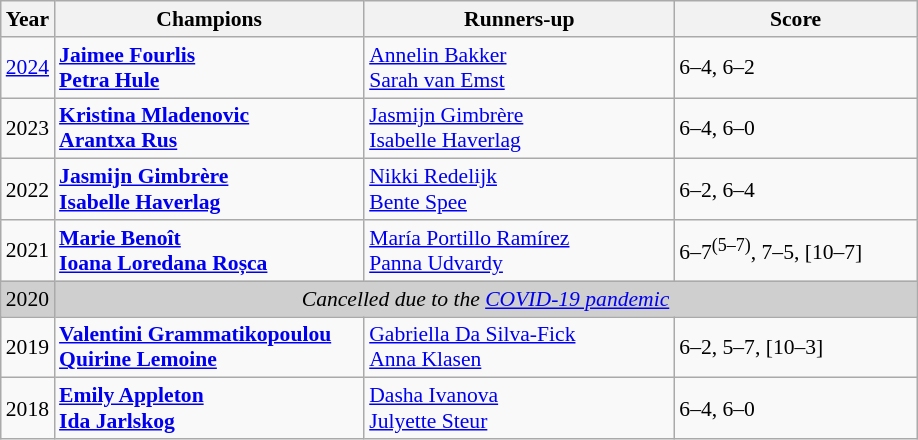<table class="wikitable" style="font-size:90%">
<tr>
<th>Year</th>
<th width="200">Champions</th>
<th width="200">Runners-up</th>
<th width="155">Score</th>
</tr>
<tr>
<td><a href='#'>2024</a></td>
<td> <strong><a href='#'>Jaimee Fourlis</a></strong> <br>  <strong><a href='#'>Petra Hule</a></strong></td>
<td> <a href='#'>Annelin Bakker</a> <br>  <a href='#'>Sarah van Emst</a></td>
<td>6–4, 6–2</td>
</tr>
<tr>
<td>2023</td>
<td> <strong><a href='#'>Kristina Mladenovic</a></strong> <br>  <strong><a href='#'>Arantxa Rus</a></strong></td>
<td> <a href='#'>Jasmijn Gimbrère</a> <br>  <a href='#'>Isabelle Haverlag</a></td>
<td>6–4, 6–0</td>
</tr>
<tr>
<td>2022</td>
<td> <strong><a href='#'>Jasmijn Gimbrère</a> <br>  <a href='#'>Isabelle Haverlag</a></strong></td>
<td> <a href='#'>Nikki Redelijk</a> <br>  <a href='#'>Bente Spee</a></td>
<td>6–2, 6–4</td>
</tr>
<tr>
<td>2021</td>
<td> <strong><a href='#'>Marie Benoît</a> <br>  <a href='#'>Ioana Loredana Roșca</a></strong></td>
<td> <a href='#'>María Portillo Ramírez</a> <br>  <a href='#'>Panna Udvardy</a></td>
<td>6–7<sup>(5–7)</sup>, 7–5, [10–7]</td>
</tr>
<tr>
<td style="background:#cfcfcf">2020</td>
<td colspan=3 align=center style="background:#cfcfcf"><em>Cancelled due to the <a href='#'>COVID-19 pandemic</a></em></td>
</tr>
<tr>
<td>2019</td>
<td> <strong><a href='#'>Valentini Grammatikopoulou</a> <br>  <a href='#'>Quirine Lemoine</a></strong></td>
<td> <a href='#'>Gabriella Da Silva-Fick</a> <br>  <a href='#'>Anna Klasen</a></td>
<td>6–2, 5–7, [10–3]</td>
</tr>
<tr>
<td>2018</td>
<td> <strong><a href='#'>Emily Appleton</a> <br>  <a href='#'>Ida Jarlskog</a></strong></td>
<td> <a href='#'>Dasha Ivanova</a> <br>  <a href='#'>Julyette Steur</a></td>
<td>6–4, 6–0</td>
</tr>
</table>
